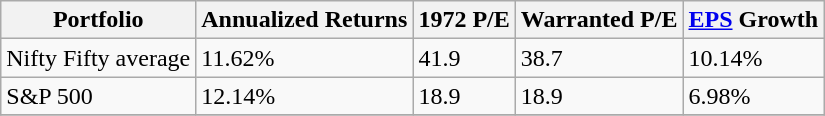<table class="wikitable">
<tr>
<th>Portfolio</th>
<th>Annualized Returns</th>
<th>1972 P/E</th>
<th>Warranted P/E</th>
<th><a href='#'>EPS</a> Growth</th>
</tr>
<tr>
<td>Nifty Fifty average</td>
<td>11.62%</td>
<td>41.9</td>
<td>38.7</td>
<td>10.14%</td>
</tr>
<tr>
<td>S&P 500</td>
<td>12.14%</td>
<td>18.9</td>
<td>18.9</td>
<td>6.98%</td>
</tr>
<tr>
</tr>
</table>
